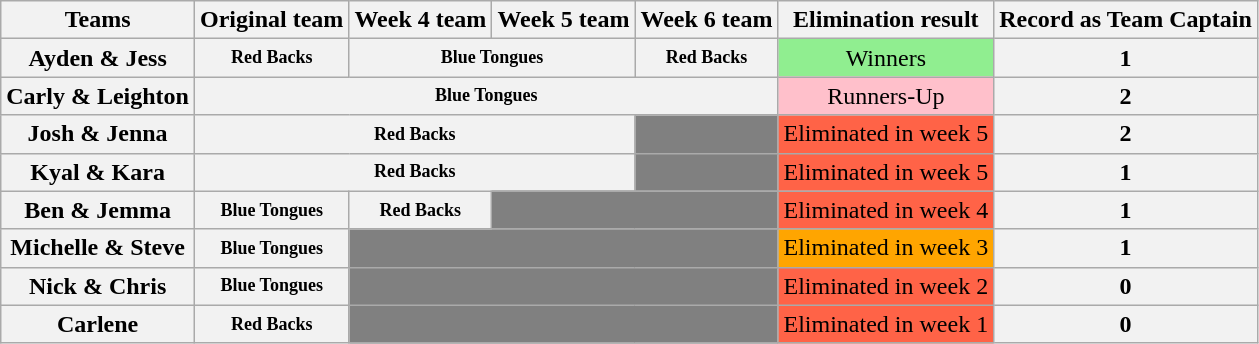<table class="wikitable" style="text-align:center">
<tr>
<th bgcolor="gray"><span>Teams</span></th>
<th bgcolor="gray"><span>Original team</span></th>
<th bgcolor="gray"><span>Week 4 team</span></th>
<th bgcolor="gray"><span>Week 5 team</span></th>
<th bgcolor="gray"><span>Week 6 team</span></th>
<th bgcolor="gray"><span>Elimination result</span></th>
<th bgcolor="gray"><span>Record as Team Captain</span></th>
</tr>
<tr>
<th>Ayden & Jess</th>
<th style="font-size: 9pt" style="background:red; color:white;">Red Backs</th>
<th colspan="2" style="font-size: 9pt" style="background:blue; color:white;">Blue Tongues</th>
<th style="font-size: 9pt" style="background:red; color:white;">Red Backs</th>
<td bgcolor="lightgreen">Winners</td>
<th bgcolor="lightgreen">1</th>
</tr>
<tr>
<th>Carly & Leighton</th>
<th colspan="4" style="font-size: 9pt" style="background:blue; color:white;">Blue Tongues</th>
<td bgcolor="pink">Runners-Up</td>
<th bgcolor="pink">2</th>
</tr>
<tr>
<th>Josh & Jenna</th>
<th colspan="3" style="font-size: 9pt" style="background:red; color:white;">Red Backs</th>
<td colspan="1" style="background:gray;"></td>
<td bgcolor="tomato">Eliminated in week 5</td>
<th bgcolor="tomato">2</th>
</tr>
<tr>
<th>Kyal & Kara</th>
<th colspan="3" style="font-size: 9pt" style="background:red; color:white;">Red Backs</th>
<td colspan="1" style="background:gray;"></td>
<td bgcolor="tomato">Eliminated in week 5</td>
<th bgcolor="tomato">1</th>
</tr>
<tr>
<th>Ben & Jemma</th>
<th style="font-size: 9pt" style="background:blue; color:white;">Blue Tongues</th>
<th style="font-size: 9pt" style="background:red; color:white;">Red Backs</th>
<td colspan="2" style="background:gray;"></td>
<td bgcolor="tomato">Eliminated in week 4</td>
<th bgcolor="tomato">1</th>
</tr>
<tr>
<th>Michelle & Steve</th>
<th style="font-size: 9pt" style="background:blue; color:white;">Blue Tongues</th>
<td colspan="3" style="background:gray;"></td>
<td bgcolor="orange">Eliminated in week 3</td>
<th bgcolor="orange">1</th>
</tr>
<tr>
<th>Nick & Chris</th>
<th style="font-size: 9pt" style="background:blue; color:white;">Blue Tongues</th>
<td colspan="3" style="background:gray;"></td>
<td bgcolor="tomato">Eliminated in week 2</td>
<th bgcolor="tomato">0</th>
</tr>
<tr>
<th> Carlene</th>
<th style="font-size: 9pt" style="background:red; color:white;">Red Backs</th>
<td colspan="3" style="background:gray;"></td>
<td bgcolor="tomato">Eliminated in week 1</td>
<th bgcolor="tomato">0</th>
</tr>
</table>
